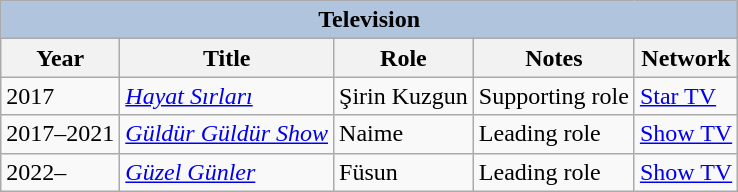<table class="wikitable">
<tr>
<th colspan="5" style="background:LightSteelBlue">Television</th>
</tr>
<tr>
<th>Year</th>
<th>Title</th>
<th>Role</th>
<th>Notes</th>
<th>Network</th>
</tr>
<tr>
<td>2017</td>
<td><em><a href='#'>Hayat Sırları</a></em></td>
<td>Şirin Kuzgun</td>
<td>Supporting role</td>
<td><a href='#'>Star TV</a></td>
</tr>
<tr>
<td>2017–2021</td>
<td><em><a href='#'>Güldür Güldür Show</a></em></td>
<td>Naime</td>
<td>Leading role</td>
<td><a href='#'>Show TV</a></td>
</tr>
<tr>
<td>2022–</td>
<td><em><a href='#'>Güzel Günler</a></em></td>
<td>Füsun</td>
<td>Leading role</td>
<td><a href='#'>Show TV</a></td>
</tr>
</table>
